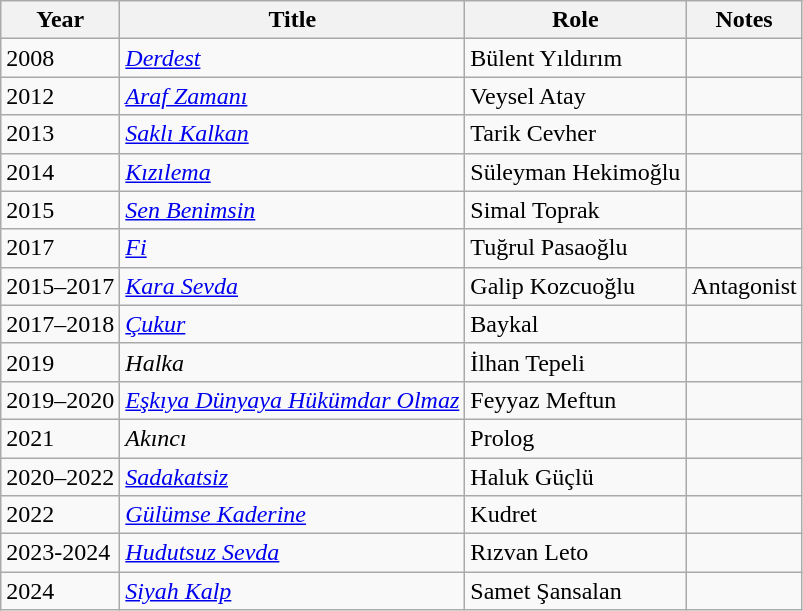<table class="wikitable sortable">
<tr>
<th>Year</th>
<th>Title</th>
<th>Role</th>
<th class="unsortable">Notes</th>
</tr>
<tr>
<td>2008</td>
<td><em><a href='#'>Derdest</a></em></td>
<td>Bülent Yıldırım</td>
<td></td>
</tr>
<tr>
<td>2012</td>
<td><em><a href='#'>Araf Zamanı</a></em></td>
<td>Veysel Atay</td>
<td></td>
</tr>
<tr>
<td>2013</td>
<td><em><a href='#'>Saklı Kalkan</a></em></td>
<td>Tarik Cevher</td>
<td></td>
</tr>
<tr>
<td>2014</td>
<td><em><a href='#'>Kızılema</a></em></td>
<td>Süleyman Hekimoğlu</td>
<td></td>
</tr>
<tr>
<td>2015</td>
<td><em><a href='#'>Sen Benimsin</a></em></td>
<td>Simal Toprak</td>
<td></td>
</tr>
<tr>
<td>2017</td>
<td><em><a href='#'>Fi</a></em></td>
<td>Tuğrul Pasaoğlu</td>
<td></td>
</tr>
<tr>
<td>2015–2017</td>
<td><em><a href='#'>Kara Sevda</a></em></td>
<td>Galip Kozcuoğlu</td>
<td>Antagonist</td>
</tr>
<tr>
<td>2017–2018</td>
<td><em><a href='#'>Çukur</a></em></td>
<td>Baykal</td>
<td></td>
</tr>
<tr>
<td>2019</td>
<td><em>Halka</em></td>
<td>İlhan Tepeli</td>
<td></td>
</tr>
<tr>
<td>2019–2020</td>
<td><em><a href='#'>Eşkıya Dünyaya Hükümdar Olmaz</a></em></td>
<td>Feyyaz Meftun</td>
<td></td>
</tr>
<tr>
<td>2021</td>
<td><em>Akıncı</em></td>
<td>Prolog</td>
<td></td>
</tr>
<tr>
<td>2020–2022</td>
<td><em><a href='#'>Sadakatsiz</a></em></td>
<td>Haluk Güçlü</td>
<td></td>
</tr>
<tr>
<td>2022</td>
<td><em><a href='#'>Gülümse Kaderine</a></em></td>
<td>Kudret</td>
<td></td>
</tr>
<tr>
<td>2023-2024</td>
<td><em><a href='#'>Hudutsuz Sevda</a></em></td>
<td>Rızvan Leto</td>
<td></td>
</tr>
<tr>
<td>2024</td>
<td><em><a href='#'>Siyah Kalp</a></em></td>
<td>Samet Şansalan</td>
<td></td>
</tr>
</table>
